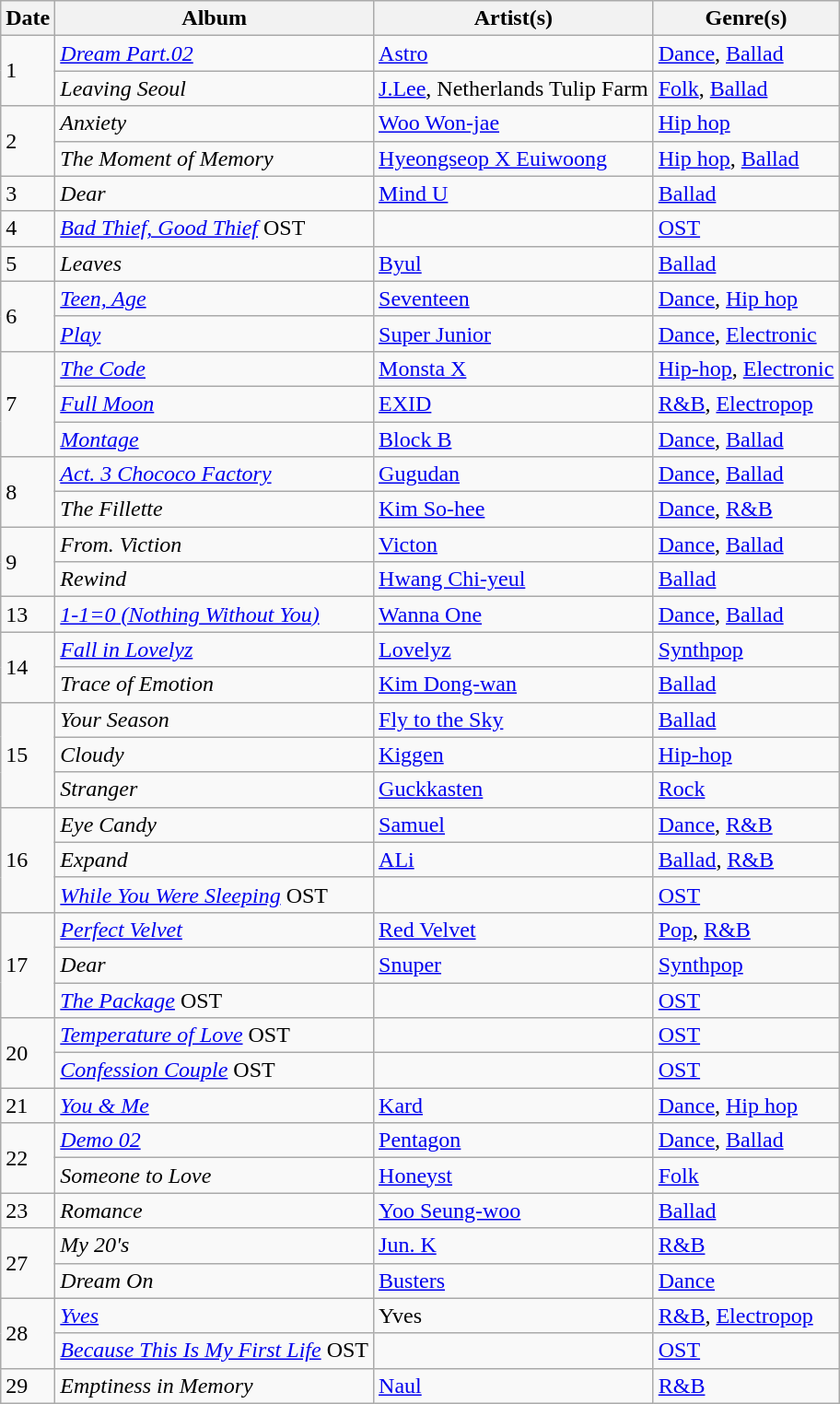<table class="wikitable">
<tr>
<th>Date</th>
<th>Album</th>
<th>Artist(s)</th>
<th>Genre(s)</th>
</tr>
<tr>
<td rowspan="2">1</td>
<td><em><a href='#'>Dream Part.02</a></em></td>
<td><a href='#'>Astro</a></td>
<td><a href='#'>Dance</a>, <a href='#'>Ballad</a></td>
</tr>
<tr>
<td><em>Leaving Seoul</em></td>
<td><a href='#'>J.Lee</a>, Netherlands Tulip Farm</td>
<td><a href='#'>Folk</a>, <a href='#'>Ballad</a></td>
</tr>
<tr>
<td rowspan="2">2</td>
<td><em>Anxiety</em></td>
<td><a href='#'>Woo Won-jae</a></td>
<td><a href='#'>Hip hop</a></td>
</tr>
<tr>
<td><em>The Moment of Memory</em></td>
<td><a href='#'>Hyeongseop X Euiwoong</a></td>
<td><a href='#'>Hip hop</a>, <a href='#'>Ballad</a></td>
</tr>
<tr>
<td>3</td>
<td><em>Dear</em></td>
<td><a href='#'>Mind U</a></td>
<td><a href='#'>Ballad</a></td>
</tr>
<tr>
<td>4</td>
<td><em><a href='#'>Bad Thief, Good Thief</a></em> OST</td>
<td></td>
<td><a href='#'>OST</a></td>
</tr>
<tr>
<td>5</td>
<td><em>Leaves</em></td>
<td><a href='#'>Byul</a></td>
<td><a href='#'>Ballad</a></td>
</tr>
<tr>
<td rowspan="2">6</td>
<td><em><a href='#'>Teen, Age</a></em></td>
<td><a href='#'>Seventeen</a></td>
<td><a href='#'>Dance</a>, <a href='#'>Hip hop</a></td>
</tr>
<tr>
<td><em><a href='#'>Play</a></em></td>
<td><a href='#'>Super Junior</a></td>
<td><a href='#'>Dance</a>, <a href='#'>Electronic</a></td>
</tr>
<tr>
<td rowspan="3">7</td>
<td><em><a href='#'>The Code</a></em></td>
<td><a href='#'>Monsta X</a></td>
<td><a href='#'>Hip-hop</a>, <a href='#'>Electronic</a></td>
</tr>
<tr>
<td><em><a href='#'>Full Moon</a></em></td>
<td><a href='#'>EXID</a></td>
<td><a href='#'>R&B</a>, <a href='#'>Electropop</a></td>
</tr>
<tr>
<td><em><a href='#'>Montage</a></em></td>
<td><a href='#'>Block B</a></td>
<td><a href='#'>Dance</a>, <a href='#'>Ballad</a></td>
</tr>
<tr>
<td rowspan="2">8</td>
<td><em><a href='#'>Act. 3 Chococo Factory</a></em></td>
<td><a href='#'>Gugudan</a></td>
<td><a href='#'>Dance</a>, <a href='#'>Ballad</a></td>
</tr>
<tr>
<td><em>The Fillette</em></td>
<td><a href='#'>Kim So-hee</a></td>
<td><a href='#'>Dance</a>, <a href='#'>R&B</a></td>
</tr>
<tr>
<td rowspan="2">9</td>
<td><em>From. Viction</em></td>
<td><a href='#'>Victon</a></td>
<td><a href='#'>Dance</a>, <a href='#'>Ballad</a></td>
</tr>
<tr>
<td><em>Rewind</em></td>
<td><a href='#'>Hwang Chi-yeul</a></td>
<td><a href='#'>Ballad</a></td>
</tr>
<tr>
<td>13</td>
<td><em><a href='#'>1-1=0 (Nothing Without You)</a></em></td>
<td><a href='#'>Wanna One</a></td>
<td><a href='#'>Dance</a>, <a href='#'>Ballad</a></td>
</tr>
<tr>
<td rowspan="2">14</td>
<td><em><a href='#'>Fall in Lovelyz</a></em></td>
<td><a href='#'>Lovelyz</a></td>
<td><a href='#'>Synthpop</a></td>
</tr>
<tr>
<td><em>Trace of Emotion</em></td>
<td><a href='#'>Kim Dong-wan</a></td>
<td><a href='#'>Ballad</a></td>
</tr>
<tr>
<td rowspan="3">15</td>
<td><em>Your Season</em></td>
<td><a href='#'>Fly to the Sky</a></td>
<td><a href='#'>Ballad</a></td>
</tr>
<tr>
<td><em>Cloudy</em></td>
<td><a href='#'>Kiggen</a></td>
<td><a href='#'>Hip-hop</a></td>
</tr>
<tr>
<td><em>Stranger</em></td>
<td><a href='#'>Guckkasten</a></td>
<td><a href='#'>Rock</a></td>
</tr>
<tr>
<td rowspan="3">16</td>
<td><em>Eye Candy</em></td>
<td><a href='#'>Samuel</a></td>
<td><a href='#'>Dance</a>, <a href='#'>R&B</a></td>
</tr>
<tr>
<td><em>Expand</em></td>
<td><a href='#'>ALi</a></td>
<td><a href='#'>Ballad</a>, <a href='#'>R&B</a></td>
</tr>
<tr>
<td><em><a href='#'>While You Were Sleeping</a></em> OST</td>
<td></td>
<td><a href='#'>OST</a></td>
</tr>
<tr>
<td rowspan="3">17</td>
<td><em><a href='#'>Perfect Velvet</a></em></td>
<td><a href='#'>Red Velvet</a></td>
<td><a href='#'>Pop</a>, <a href='#'>R&B</a></td>
</tr>
<tr>
<td><em>Dear</em></td>
<td><a href='#'>Snuper</a></td>
<td><a href='#'>Synthpop</a></td>
</tr>
<tr>
<td><em><a href='#'>The Package</a></em> OST</td>
<td></td>
<td><a href='#'>OST</a></td>
</tr>
<tr>
<td rowspan="2">20</td>
<td><em><a href='#'>Temperature of Love</a></em> OST</td>
<td></td>
<td><a href='#'>OST</a></td>
</tr>
<tr>
<td><em><a href='#'>Confession Couple</a></em> OST</td>
<td></td>
<td><a href='#'>OST</a></td>
</tr>
<tr>
<td>21</td>
<td><em><a href='#'>You & Me</a></em></td>
<td><a href='#'>Kard</a></td>
<td><a href='#'>Dance</a>, <a href='#'>Hip hop</a></td>
</tr>
<tr>
<td rowspan="2">22</td>
<td><em><a href='#'>Demo 02</a></em></td>
<td><a href='#'>Pentagon</a></td>
<td><a href='#'>Dance</a>, <a href='#'>Ballad</a></td>
</tr>
<tr>
<td><em>Someone to Love</em></td>
<td><a href='#'>Honeyst</a></td>
<td><a href='#'>Folk</a></td>
</tr>
<tr>
<td>23</td>
<td><em>Romance</em></td>
<td><a href='#'>Yoo Seung-woo</a></td>
<td><a href='#'>Ballad</a></td>
</tr>
<tr>
<td rowspan="2">27</td>
<td><em>My 20's</em></td>
<td><a href='#'>Jun. K</a></td>
<td><a href='#'>R&B</a></td>
</tr>
<tr>
<td><em>Dream On</em></td>
<td><a href='#'>Busters</a></td>
<td><a href='#'>Dance</a></td>
</tr>
<tr>
<td rowspan="2">28</td>
<td><em><a href='#'>Yves</a></em></td>
<td>Yves</td>
<td><a href='#'>R&B</a>, <a href='#'>Electropop</a></td>
</tr>
<tr>
<td><em><a href='#'>Because This Is My First Life</a></em> OST</td>
<td></td>
<td><a href='#'>OST</a></td>
</tr>
<tr>
<td>29</td>
<td><em>Emptiness in Memory</em></td>
<td><a href='#'>Naul</a></td>
<td><a href='#'>R&B</a></td>
</tr>
</table>
